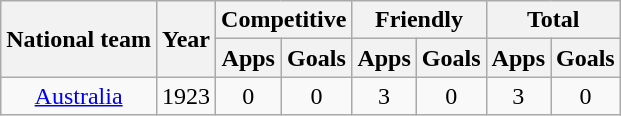<table class="wikitable" style="text-align:center">
<tr>
<th rowspan="2">National team</th>
<th rowspan="2">Year</th>
<th colspan="2">Competitive</th>
<th colspan="2">Friendly</th>
<th colspan="2">Total</th>
</tr>
<tr>
<th>Apps</th>
<th>Goals</th>
<th>Apps</th>
<th>Goals</th>
<th>Apps</th>
<th>Goals</th>
</tr>
<tr>
<td><a href='#'>Australia</a></td>
<td>1923</td>
<td>0</td>
<td>0</td>
<td>3</td>
<td>0</td>
<td>3</td>
<td>0</td>
</tr>
</table>
